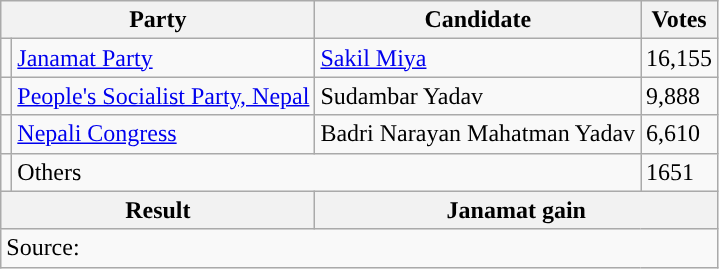<table class="wikitable">
<tr>
<th colspan="2">Party</th>
<th>Candidate</th>
<th>Votes</th>
</tr>
<tr>
<td style="background-color:"></td>
<td><a href='#'>Janamat Party</a></td>
<td><a href='#'>Sakil Miya</a></td>
<td>16,155</td>
</tr>
<tr>
<td style="background-color:"></td>
<td><a href='#'>People's Socialist Party, Nepal</a></td>
<td>Sudambar Yadav</td>
<td>9,888</td>
</tr>
<tr>
<td style="background-color:"></td>
<td><a href='#'>Nepali Congress</a></td>
<td>Badri Narayan Mahatman Yadav</td>
<td>6,610</td>
</tr>
<tr>
<td></td>
<td colspan="2">Others</td>
<td>1651</td>
</tr>
<tr>
<th colspan="2">Result</th>
<th colspan="2">Janamat gain</th>
</tr>
<tr>
<td colspan="4">Source: </td>
</tr>
</table>
